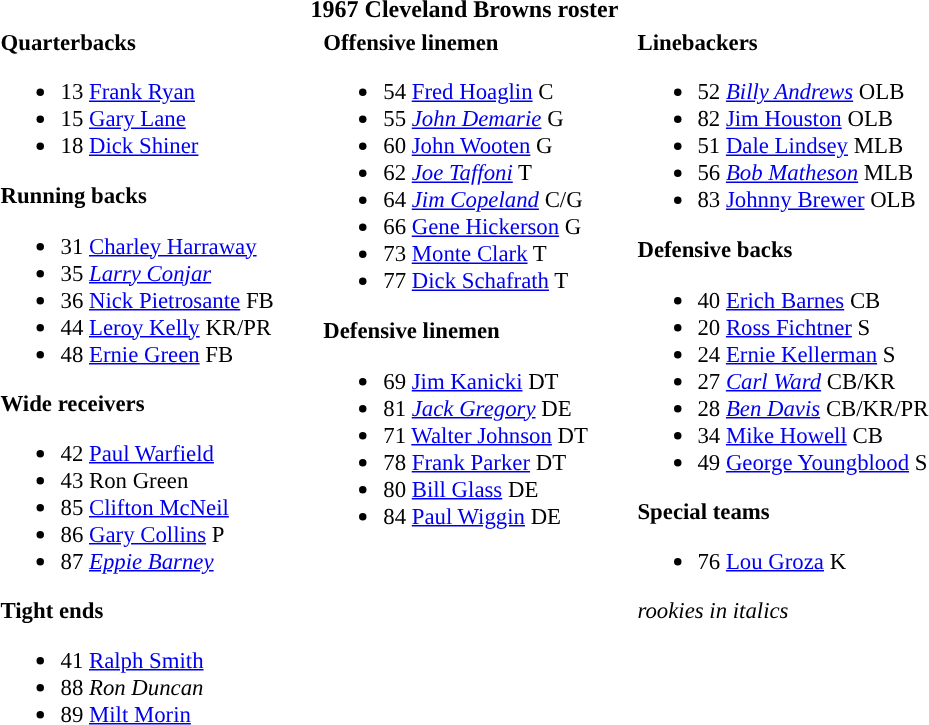<table class="toccolours" style="text-align: left;">
<tr>
<th colspan="7" style="text-align:center;">1967 Cleveland Browns roster</th>
</tr>
<tr>
<td style="font-size: 95%;" valign="top"><strong>Quarterbacks</strong><br><ul><li><span>13</span> <a href='#'>Frank Ryan</a></li><li><span>15</span> <a href='#'>Gary Lane</a></li><li><span>18</span> <a href='#'>Dick Shiner</a></li></ul><strong>Running backs</strong><ul><li><span>31</span> <a href='#'>Charley Harraway</a></li><li><span>35</span> <em><a href='#'>Larry Conjar</a></em></li><li><span>36</span> <a href='#'>Nick Pietrosante</a> FB</li><li><span>44</span> <a href='#'>Leroy Kelly</a> KR/PR</li><li><span>48</span> <a href='#'>Ernie Green</a> FB</li></ul><strong>Wide receivers</strong><ul><li><span>42</span> <a href='#'>Paul Warfield</a></li><li><span>43</span> Ron Green</li><li><span>85</span> <a href='#'>Clifton McNeil</a></li><li><span>86</span> <a href='#'>Gary Collins</a> P</li><li><span>87</span> <em><a href='#'>Eppie Barney</a></em></li></ul><strong>Tight ends</strong><ul><li><span>41</span> <a href='#'>Ralph Smith</a></li><li><span>88</span> <em>Ron Duncan</em></li><li><span>89</span> <a href='#'>Milt Morin</a></li></ul></td>
<td style="width: 25px;"></td>
<td style="font-size: 95%;" valign="top"><strong>Offensive linemen</strong><br><ul><li><span>54</span> <a href='#'>Fred Hoaglin</a> C</li><li><span>55</span> <em><a href='#'>John Demarie</a></em> G</li><li><span>60</span> <a href='#'>John Wooten</a> G</li><li><span>62</span> <em><a href='#'>Joe Taffoni</a></em> T</li><li><span>64</span> <em><a href='#'>Jim Copeland</a></em> C/G</li><li><span>66</span> <a href='#'>Gene Hickerson</a> G</li><li><span>73</span> <a href='#'>Monte Clark</a> T</li><li><span>77</span> <a href='#'>Dick Schafrath</a> T</li></ul><strong>Defensive linemen</strong><ul><li><span>69</span> <a href='#'>Jim Kanicki</a> DT</li><li><span>81</span> <em><a href='#'>Jack Gregory</a></em> DE</li><li><span>71</span> <a href='#'>Walter Johnson</a> DT</li><li><span>78</span> <a href='#'>Frank Parker</a> DT</li><li><span>80</span> <a href='#'>Bill Glass</a> DE</li><li><span>84</span> <a href='#'>Paul Wiggin</a> DE</li></ul></td>
<td style="width: 25px;"></td>
<td style="font-size: 95%;" valign="top"><strong>Linebackers</strong><br><ul><li><span>52</span> <em><a href='#'>Billy Andrews</a></em> OLB</li><li><span>82</span> <a href='#'>Jim Houston</a> OLB</li><li><span>51</span> <a href='#'>Dale Lindsey</a> MLB</li><li><span>56</span> <em><a href='#'>Bob Matheson</a></em> MLB</li><li><span>83</span> <a href='#'>Johnny Brewer</a> OLB</li></ul><strong>Defensive backs</strong><ul><li><span>40</span> <a href='#'>Erich Barnes</a> CB</li><li><span>20</span> <a href='#'>Ross Fichtner</a> S</li><li><span>24</span> <a href='#'>Ernie Kellerman</a> S</li><li><span>27</span> <em><a href='#'>Carl Ward</a></em> CB/KR</li><li><span>28</span> <em><a href='#'>Ben Davis</a></em> CB/KR/PR</li><li><span>34</span> <a href='#'>Mike Howell</a> CB</li><li><span>49</span> <a href='#'>George Youngblood</a> S</li></ul><strong>Special teams</strong><ul><li><span>76</span> <a href='#'>Lou Groza</a> K</li></ul><em>rookies in italics</em></td>
</tr>
</table>
